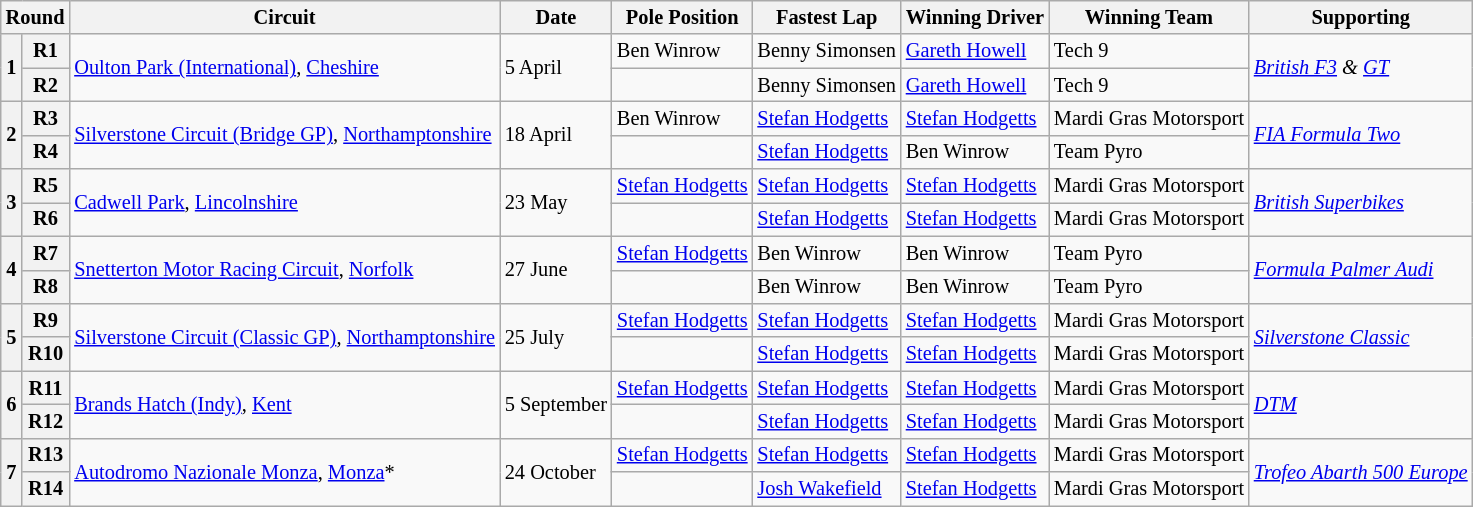<table class="wikitable" style="font-size: 85%">
<tr>
<th colspan=2>Round</th>
<th>Circuit</th>
<th>Date</th>
<th>Pole Position</th>
<th>Fastest Lap</th>
<th>Winning Driver</th>
<th>Winning Team</th>
<th>Supporting</th>
</tr>
<tr>
<th rowspan=2>1</th>
<th>R1</th>
<td rowspan=2> <a href='#'>Oulton Park (International)</a>, <a href='#'>Cheshire</a></td>
<td rowspan=2>5 April</td>
<td> Ben Winrow</td>
<td> Benny Simonsen</td>
<td> <a href='#'>Gareth Howell</a></td>
<td>Tech 9</td>
<td rowspan=2><em><a href='#'>British F3</a> & <a href='#'>GT</a></em></td>
</tr>
<tr>
<th>R2</th>
<td></td>
<td> Benny Simonsen</td>
<td> <a href='#'>Gareth Howell</a></td>
<td>Tech 9</td>
</tr>
<tr>
<th rowspan=2>2</th>
<th>R3</th>
<td rowspan=2> <a href='#'>Silverstone Circuit (Bridge GP)</a>, <a href='#'>Northamptonshire</a></td>
<td rowspan=2>18 April</td>
<td> Ben Winrow</td>
<td> <a href='#'>Stefan Hodgetts</a></td>
<td> <a href='#'>Stefan Hodgetts</a></td>
<td>Mardi Gras Motorsport</td>
<td rowspan=2><em><a href='#'>FIA Formula Two</a></em></td>
</tr>
<tr>
<th>R4</th>
<td></td>
<td> <a href='#'>Stefan Hodgetts</a></td>
<td> Ben Winrow</td>
<td>Team Pyro</td>
</tr>
<tr>
<th rowspan=2>3</th>
<th>R5</th>
<td rowspan=2> <a href='#'>Cadwell Park</a>, <a href='#'>Lincolnshire</a></td>
<td rowspan=2>23 May</td>
<td> <a href='#'>Stefan Hodgetts</a></td>
<td> <a href='#'>Stefan Hodgetts</a></td>
<td> <a href='#'>Stefan Hodgetts</a></td>
<td>Mardi Gras Motorsport</td>
<td rowspan=2><em><a href='#'>British Superbikes</a></em></td>
</tr>
<tr>
<th>R6</th>
<td></td>
<td> <a href='#'>Stefan Hodgetts</a></td>
<td> <a href='#'>Stefan Hodgetts</a></td>
<td>Mardi Gras Motorsport</td>
</tr>
<tr>
<th rowspan=2>4</th>
<th>R7</th>
<td rowspan=2> <a href='#'>Snetterton Motor Racing Circuit</a>, <a href='#'>Norfolk</a></td>
<td rowspan=2>27 June</td>
<td> <a href='#'>Stefan Hodgetts</a></td>
<td> Ben Winrow</td>
<td> Ben Winrow</td>
<td>Team Pyro</td>
<td rowspan=2><em><a href='#'>Formula Palmer Audi</a></em></td>
</tr>
<tr>
<th>R8</th>
<td></td>
<td> Ben Winrow</td>
<td> Ben Winrow</td>
<td>Team Pyro</td>
</tr>
<tr>
<th rowspan=2>5</th>
<th>R9</th>
<td rowspan=2> <a href='#'>Silverstone Circuit (Classic GP)</a>, <a href='#'>Northamptonshire</a></td>
<td rowspan=2>25 July</td>
<td> <a href='#'>Stefan Hodgetts</a></td>
<td> <a href='#'>Stefan Hodgetts</a></td>
<td> <a href='#'>Stefan Hodgetts</a></td>
<td>Mardi Gras Motorsport</td>
<td rowspan=2><em><a href='#'>Silverstone Classic</a></em></td>
</tr>
<tr>
<th>R10</th>
<td></td>
<td> <a href='#'>Stefan Hodgetts</a></td>
<td> <a href='#'>Stefan Hodgetts</a></td>
<td>Mardi Gras Motorsport</td>
</tr>
<tr>
<th rowspan=2>6</th>
<th>R11</th>
<td rowspan=2> <a href='#'>Brands Hatch (Indy)</a>, <a href='#'>Kent</a></td>
<td rowspan=2>5 September</td>
<td> <a href='#'>Stefan Hodgetts</a></td>
<td> <a href='#'>Stefan Hodgetts</a></td>
<td> <a href='#'>Stefan Hodgetts</a></td>
<td>Mardi Gras Motorsport</td>
<td rowspan=2><em><a href='#'>DTM</a></em></td>
</tr>
<tr>
<th>R12</th>
<td></td>
<td> <a href='#'>Stefan Hodgetts</a></td>
<td> <a href='#'>Stefan Hodgetts</a></td>
<td>Mardi Gras Motorsport</td>
</tr>
<tr>
<th rowspan=2>7</th>
<th>R13</th>
<td rowspan=2> <a href='#'>Autodromo Nazionale Monza</a>, <a href='#'>Monza</a>*</td>
<td rowspan=2>24 October</td>
<td> <a href='#'>Stefan Hodgetts</a></td>
<td> <a href='#'>Stefan Hodgetts</a></td>
<td> <a href='#'>Stefan Hodgetts</a></td>
<td>Mardi Gras Motorsport</td>
<td rowspan=2><em><a href='#'>Trofeo Abarth 500 Europe</a></em></td>
</tr>
<tr>
<th>R14</th>
<td></td>
<td> <a href='#'>Josh Wakefield</a></td>
<td> <a href='#'>Stefan Hodgetts</a></td>
<td>Mardi Gras Motorsport</td>
</tr>
</table>
